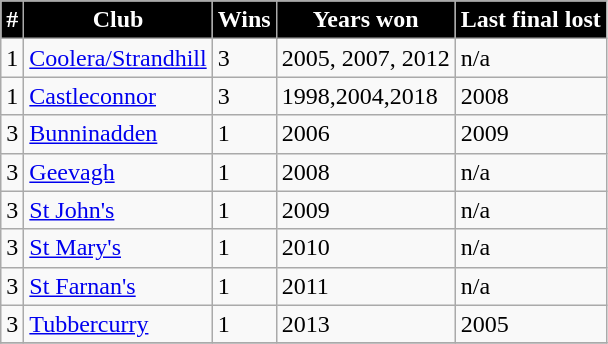<table class="wikitable">
<tr>
<th style="background:black;color:white">#</th>
<th style="background:black;color:white">Club</th>
<th style="background:black;color:white">Wins</th>
<th style="background:black;color:white">Years won</th>
<th style="background:black;color:white">Last final lost</th>
</tr>
<tr>
<td>1</td>
<td><a href='#'>Coolera/Strandhill</a></td>
<td>3</td>
<td>2005, 2007, 2012</td>
<td>n/a</td>
</tr>
<tr>
<td>1</td>
<td><a href='#'>Castleconnor</a></td>
<td>3</td>
<td>1998,2004,2018</td>
<td>2008</td>
</tr>
<tr>
<td>3</td>
<td><a href='#'>Bunninadden</a></td>
<td>1</td>
<td>2006</td>
<td>2009</td>
</tr>
<tr>
<td>3</td>
<td><a href='#'>Geevagh</a></td>
<td>1</td>
<td>2008</td>
<td>n/a</td>
</tr>
<tr>
<td>3</td>
<td><a href='#'>St John's</a></td>
<td>1</td>
<td>2009</td>
<td>n/a</td>
</tr>
<tr>
<td>3</td>
<td><a href='#'>St Mary's</a></td>
<td>1</td>
<td>2010</td>
<td>n/a</td>
</tr>
<tr>
<td>3</td>
<td><a href='#'>St Farnan's</a></td>
<td>1</td>
<td>2011</td>
<td>n/a</td>
</tr>
<tr>
<td>3</td>
<td><a href='#'>Tubbercurry</a></td>
<td>1</td>
<td>2013</td>
<td>2005</td>
</tr>
<tr>
</tr>
</table>
